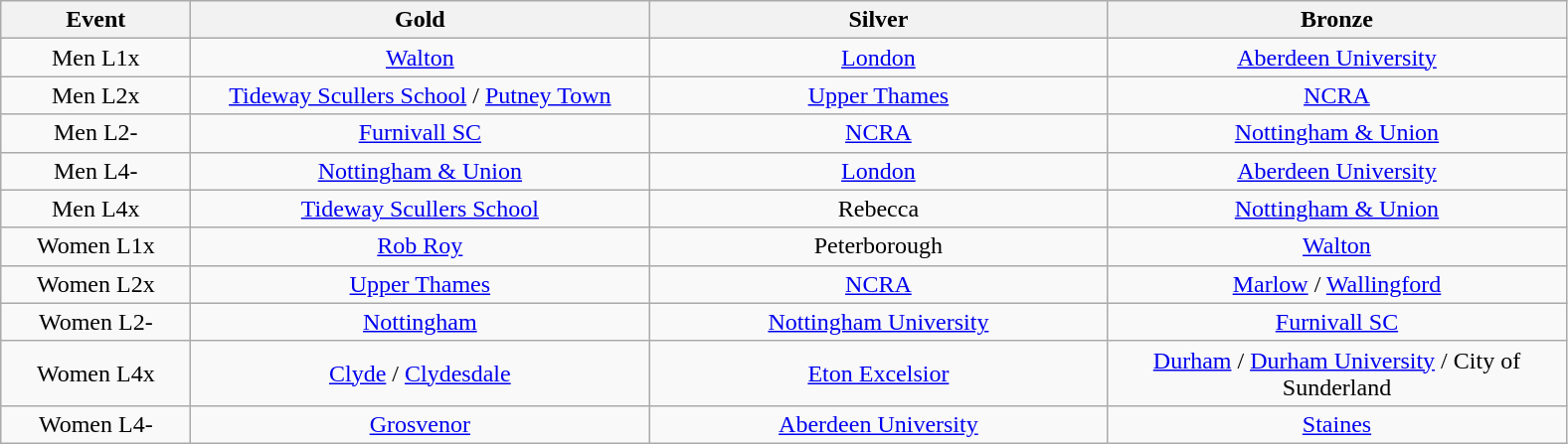<table class="wikitable" style="text-align:center">
<tr>
<th width=120>Event</th>
<th width=300>Gold</th>
<th width=300>Silver</th>
<th width=300>Bronze</th>
</tr>
<tr>
<td>Men L1x</td>
<td><a href='#'>Walton</a></td>
<td><a href='#'>London</a></td>
<td><a href='#'>Aberdeen University</a></td>
</tr>
<tr>
<td>Men L2x</td>
<td><a href='#'>Tideway Scullers School</a> / <a href='#'>Putney Town</a></td>
<td><a href='#'>Upper Thames</a></td>
<td><a href='#'>NCRA</a></td>
</tr>
<tr>
<td>Men L2-</td>
<td><a href='#'>Furnivall SC</a></td>
<td><a href='#'>NCRA</a></td>
<td><a href='#'>Nottingham & Union</a></td>
</tr>
<tr>
<td>Men L4-</td>
<td><a href='#'>Nottingham & Union</a></td>
<td><a href='#'>London</a></td>
<td><a href='#'>Aberdeen University</a></td>
</tr>
<tr>
<td>Men L4x</td>
<td><a href='#'>Tideway Scullers School</a></td>
<td>Rebecca</td>
<td><a href='#'>Nottingham & Union</a></td>
</tr>
<tr>
<td>Women L1x</td>
<td><a href='#'>Rob Roy</a></td>
<td>Peterborough</td>
<td><a href='#'>Walton</a></td>
</tr>
<tr>
<td>Women L2x</td>
<td><a href='#'>Upper Thames</a></td>
<td><a href='#'>NCRA</a></td>
<td><a href='#'>Marlow</a>  / <a href='#'>Wallingford</a></td>
</tr>
<tr>
<td>Women L2-</td>
<td><a href='#'>Nottingham</a></td>
<td><a href='#'>Nottingham University</a></td>
<td><a href='#'>Furnivall SC</a></td>
</tr>
<tr>
<td>Women L4x</td>
<td><a href='#'>Clyde</a> / <a href='#'>Clydesdale</a></td>
<td><a href='#'>Eton Excelsior</a></td>
<td><a href='#'>Durham</a> / <a href='#'>Durham University</a> / City of Sunderland</td>
</tr>
<tr>
<td>Women L4-</td>
<td><a href='#'>Grosvenor</a></td>
<td><a href='#'>Aberdeen University</a></td>
<td><a href='#'>Staines</a></td>
</tr>
</table>
